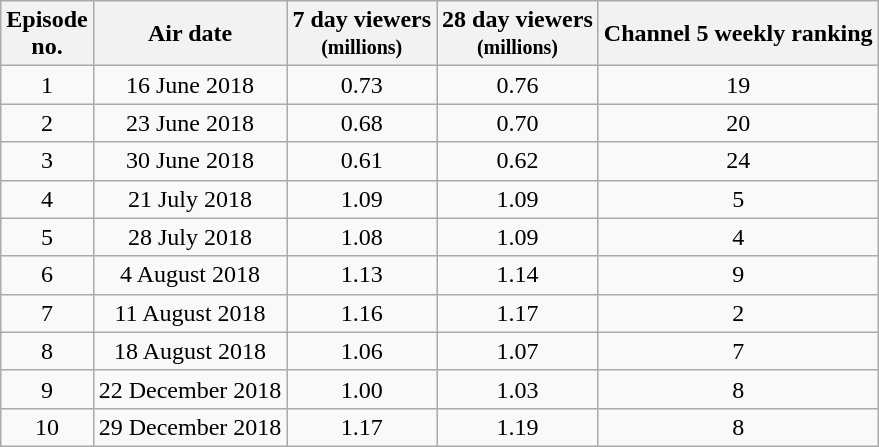<table class="wikitable" style="text-align:center;">
<tr>
<th>Episode<br>no.</th>
<th>Air date</th>
<th>7 day viewers<br><small>(millions)</small></th>
<th>28 day viewers<br><small>(millions)</small></th>
<th>Channel 5 weekly ranking</th>
</tr>
<tr>
<td>1</td>
<td>16 June 2018</td>
<td>0.73</td>
<td>0.76</td>
<td>19</td>
</tr>
<tr>
<td>2</td>
<td>23 June 2018</td>
<td>0.68</td>
<td>0.70</td>
<td>20</td>
</tr>
<tr>
<td>3</td>
<td>30 June 2018</td>
<td>0.61</td>
<td>0.62</td>
<td>24</td>
</tr>
<tr>
<td>4</td>
<td>21 July 2018</td>
<td>1.09</td>
<td>1.09</td>
<td>5</td>
</tr>
<tr>
<td>5</td>
<td>28 July 2018</td>
<td>1.08</td>
<td>1.09</td>
<td>4</td>
</tr>
<tr>
<td>6</td>
<td>4 August 2018</td>
<td>1.13</td>
<td>1.14</td>
<td>9</td>
</tr>
<tr>
<td>7</td>
<td>11 August 2018</td>
<td>1.16</td>
<td>1.17</td>
<td>2</td>
</tr>
<tr>
<td>8</td>
<td>18 August 2018</td>
<td>1.06</td>
<td>1.07</td>
<td>7</td>
</tr>
<tr>
<td>9</td>
<td>22 December 2018</td>
<td>1.00</td>
<td>1.03</td>
<td>8</td>
</tr>
<tr>
<td>10</td>
<td>29 December 2018</td>
<td>1.17</td>
<td>1.19</td>
<td>8</td>
</tr>
</table>
